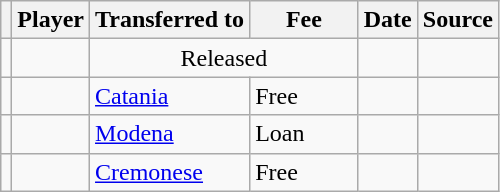<table class="wikitable plainrowheaders sortable">
<tr>
<th></th>
<th scope="col">Player</th>
<th>Transferred to</th>
<th style="width: 65px;">Fee</th>
<th scope="col">Date</th>
<th scope="col">Source</th>
</tr>
<tr>
<td align="center"></td>
<td></td>
<td colspan="2" style="text-align: center;">Released</td>
<td></td>
<td></td>
</tr>
<tr>
<td align="center"></td>
<td></td>
<td> <a href='#'>Catania</a></td>
<td>Free</td>
<td></td>
<td></td>
</tr>
<tr>
<td align="center"></td>
<td></td>
<td> <a href='#'>Modena</a></td>
<td>Loan</td>
<td></td>
<td></td>
</tr>
<tr>
<td align="center"></td>
<td></td>
<td> <a href='#'>Cremonese</a></td>
<td>Free</td>
<td></td>
<td></td>
</tr>
</table>
